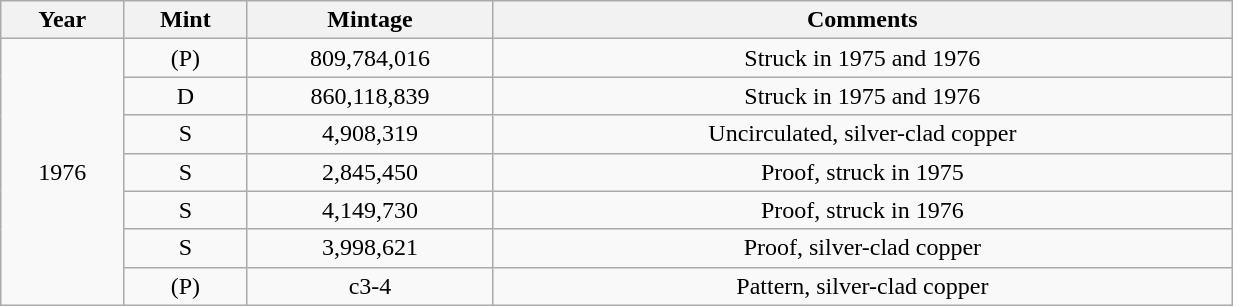<table class="wikitable sortable" style="min-width:65%; text-align:center;">
<tr>
<th width="10%">Year</th>
<th width="10%">Mint</th>
<th width="20%">Mintage</th>
<th width="60%">Comments</th>
</tr>
<tr>
<td rowspan="7">1976</td>
<td>(P)</td>
<td>809,784,016</td>
<td>Struck in 1975 and 1976</td>
</tr>
<tr>
<td>D</td>
<td>860,118,839</td>
<td>Struck in 1975 and 1976</td>
</tr>
<tr>
<td>S</td>
<td>4,908,319</td>
<td>Uncirculated, silver-clad copper</td>
</tr>
<tr>
<td>S</td>
<td>2,845,450</td>
<td>Proof, struck in 1975</td>
</tr>
<tr>
<td>S</td>
<td>4,149,730</td>
<td>Proof, struck in 1976</td>
</tr>
<tr>
<td>S</td>
<td>3,998,621</td>
<td>Proof, silver-clad copper</td>
</tr>
<tr>
<td>(P)</td>
<td>c3-4</td>
<td>Pattern, silver-clad copper</td>
</tr>
</table>
